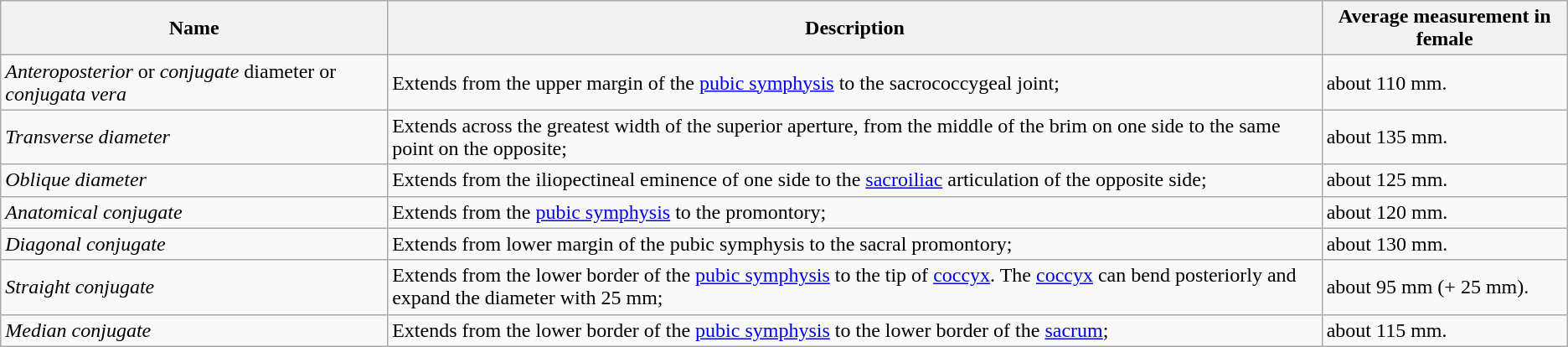<table class="wikitable">
<tr>
<th>Name</th>
<th>Description</th>
<th>Average measurement in female</th>
</tr>
<tr>
<td><em>Anteroposterior</em> or <em>conjugate</em> diameter or <em>conjugata vera</em></td>
<td>Extends from the upper margin of the <a href='#'>pubic symphysis</a> to the sacrococcygeal joint;</td>
<td>about 110 mm.</td>
</tr>
<tr>
<td><em>Transverse diameter</em></td>
<td>Extends across the greatest width of the superior aperture, from the middle of the brim on one side to the same point on the opposite;</td>
<td>about 135 mm.</td>
</tr>
<tr>
<td><em>Oblique diameter</em></td>
<td>Extends from the iliopectineal eminence of one side to the <a href='#'>sacroiliac</a> articulation of the opposite side;</td>
<td>about 125 mm.</td>
</tr>
<tr>
<td><em>Anatomical conjugate</em></td>
<td>Extends from the <a href='#'>pubic symphysis</a> to the promontory;</td>
<td>about 120 mm.</td>
</tr>
<tr>
<td><em>Diagonal conjugate</em></td>
<td>Extends from lower margin of the pubic symphysis to the sacral promontory;</td>
<td>about 130 mm.</td>
</tr>
<tr>
<td><em>Straight conjugate</em></td>
<td>Extends from the lower border of the <a href='#'>pubic symphysis</a> to the tip of <a href='#'>coccyx</a>. The <a href='#'>coccyx</a> can bend posteriorly and expand the diameter with 25 mm;</td>
<td>about 95 mm (+ 25 mm).</td>
</tr>
<tr>
<td><em>Median conjugate</em></td>
<td>Extends from the lower border of the <a href='#'>pubic symphysis</a> to the lower border of the <a href='#'>sacrum</a>;</td>
<td>about 115 mm.</td>
</tr>
</table>
